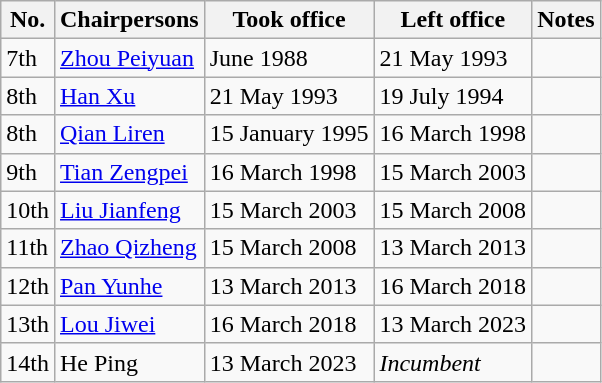<table class="wikitable">
<tr>
<th>No.</th>
<th>Chairpersons</th>
<th>Took office</th>
<th>Left office</th>
<th>Notes</th>
</tr>
<tr>
<td>7th</td>
<td><a href='#'>Zhou Peiyuan</a></td>
<td>June 1988</td>
<td>21 May 1993</td>
<td></td>
</tr>
<tr>
<td>8th</td>
<td><a href='#'>Han Xu</a></td>
<td>21 May 1993</td>
<td>19 July 1994</td>
<td></td>
</tr>
<tr>
<td>8th</td>
<td><a href='#'>Qian Liren</a></td>
<td>15 January 1995</td>
<td>16 March 1998</td>
<td></td>
</tr>
<tr>
<td>9th</td>
<td><a href='#'>Tian Zengpei</a></td>
<td>16 March 1998</td>
<td>15 March 2003</td>
<td></td>
</tr>
<tr>
<td>10th</td>
<td><a href='#'>Liu Jianfeng</a></td>
<td>15 March 2003</td>
<td>15 March 2008</td>
<td></td>
</tr>
<tr>
<td>11th</td>
<td><a href='#'>Zhao Qizheng</a></td>
<td>15 March 2008</td>
<td>13 March 2013</td>
<td></td>
</tr>
<tr>
<td>12th</td>
<td><a href='#'>Pan Yunhe</a></td>
<td>13 March 2013</td>
<td>16 March 2018</td>
<td></td>
</tr>
<tr>
<td>13th</td>
<td><a href='#'>Lou Jiwei</a></td>
<td>16 March 2018</td>
<td>13 March 2023</td>
<td></td>
</tr>
<tr>
<td>14th</td>
<td>He Ping</td>
<td>13 March 2023</td>
<td><em>Incumbent</em></td>
<td></td>
</tr>
</table>
